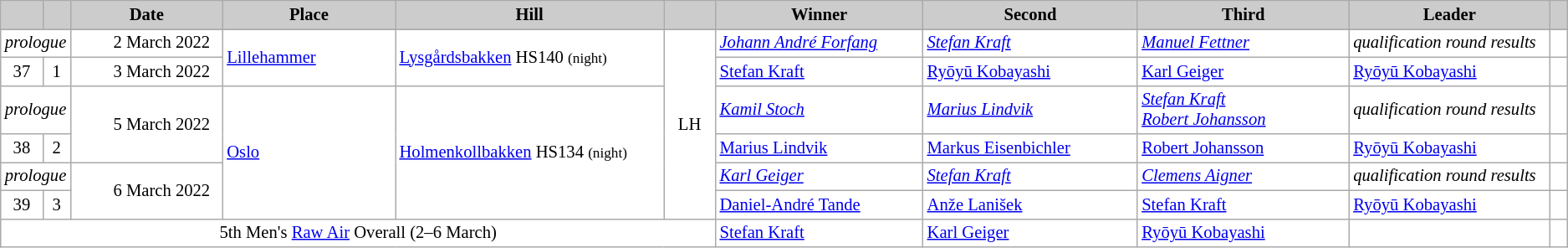<table class="wikitable plainrowheaders" style="background:#fff; font-size:86%; line-height:16px; border:grey solid 1px; border-collapse:collapse;">
<tr>
<th scope="col" style="background:#ccc; width=30 px;"></th>
<th scope="col" style="background:#ccc; width=45 px;"></th>
<th scope="col" style="background:#ccc; width:140px;">Date</th>
<th scope="col" style="background:#ccc; width:150px;">Place</th>
<th scope="col" style="background:#ccc; width:240px;">Hill</th>
<th scope="col" style="background:#ccc; width:40px;"></th>
<th scope="col" style="background:#ccc; width:195px;">Winner</th>
<th scope="col" style="background:#ccc; width:195px;">Second</th>
<th scope="col" style="background:#ccc; width:195px;">Third</th>
<th scope="col" style="background:#ccc; width:180px;">Leader</th>
<th scope="col" style="background:#ccc; width:10px;"></th>
</tr>
<tr>
</tr>
<tr>
<td colspan="2" align="center"><em>prologue</em></td>
<td align="right">2 March 2022  </td>
<td rowspan="2"> <a href='#'>Lillehammer</a></td>
<td rowspan="2"><a href='#'>Lysgårdsbakken</a> HS140 <small>(night)</small></td>
<td rowspan=6 align="center">LH</td>
<td> <em><a href='#'>Johann André Forfang</a></em></td>
<td> <em><a href='#'>Stefan Kraft</a></em></td>
<td> <em><a href='#'>Manuel Fettner</a></em></td>
<td><em>qualification round results</em></td>
<td></td>
</tr>
<tr>
<td align="center">37</td>
<td align="center">1</td>
<td align="right">3 March 2022  </td>
<td> <a href='#'>Stefan Kraft</a></td>
<td> <a href='#'>Ryōyū Kobayashi</a></td>
<td> <a href='#'>Karl Geiger</a></td>
<td> <a href='#'>Ryōyū Kobayashi</a></td>
<td></td>
</tr>
<tr>
<td colspan="2" align="center"><em>prologue</em></td>
<td rowspan="2" align="right">5 March 2022  </td>
<td rowspan="4"> <a href='#'>Oslo</a></td>
<td rowspan="4"><a href='#'>Holmenkollbakken</a> HS134 <small>(night)</small></td>
<td> <em><a href='#'>Kamil Stoch</a></em></td>
<td> <em><a href='#'>Marius Lindvik</a></em></td>
<td> <em><a href='#'>Stefan Kraft</a></em><br> <em><a href='#'>Robert Johansson</a></em></td>
<td><em>qualification round results</em></td>
<td></td>
</tr>
<tr>
<td align="center">38</td>
<td align="center">2</td>
<td> <a href='#'>Marius Lindvik</a></td>
<td> <a href='#'>Markus Eisenbichler</a></td>
<td> <a href='#'>Robert Johansson</a></td>
<td> <a href='#'>Ryōyū Kobayashi</a></td>
<td></td>
</tr>
<tr>
<td colspan="2" align="center"><em>prologue</em></td>
<td rowspan="2" align="right">6 March 2022  </td>
<td> <em><a href='#'>Karl Geiger</a></em></td>
<td> <em><a href='#'>Stefan Kraft</a></em></td>
<td> <em><a href='#'>Clemens Aigner</a></em></td>
<td><em>qualification round results</em></td>
<td></td>
</tr>
<tr>
<td align="center">39</td>
<td align="center">3</td>
<td> <a href='#'>Daniel-André Tande</a></td>
<td> <a href='#'>Anže Lanišek</a></td>
<td> <a href='#'>Stefan Kraft</a></td>
<td> <a href='#'>Ryōyū Kobayashi</a></td>
<td></td>
</tr>
<tr>
<td colspan="6" align="center">5th Men's <a href='#'>Raw Air</a> Overall (2–6 March)</td>
<td> <a href='#'>Stefan Kraft</a></td>
<td> <a href='#'>Karl Geiger</a></td>
<td> <a href='#'>Ryōyū Kobayashi</a></td>
<td></td>
<td></td>
</tr>
</table>
